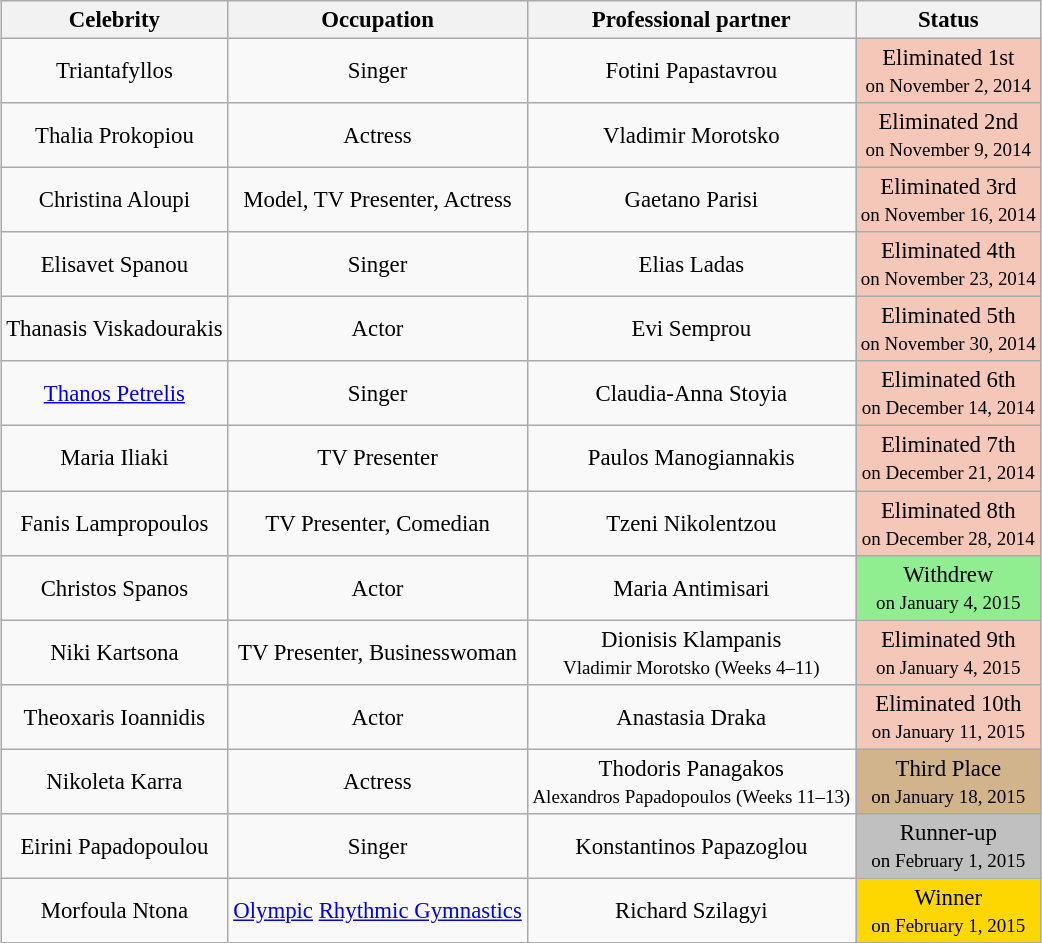<table class="wikitable sortable" style="margin:auto; text-align:center; font-size:95%;">
<tr>
<th>Celebrity</th>
<th>Occupation</th>
<th>Professional partner</th>
<th>Status</th>
</tr>
<tr style="text-align:center;">
<td>Triantafyllos</td>
<td>Singer</td>
<td>Fotini Papastavrou</td>
<td style="background:#f4c7b8;">Eliminated 1st<br><small>on November 2, 2014</small></td>
</tr>
<tr style="text-align:center;">
<td>Thalia Prokopiou</td>
<td>Actress</td>
<td>Vladimir Morotsko</td>
<td style="background:#f4c7b8;">Eliminated 2nd<br><small>on November 9, 2014</small></td>
</tr>
<tr style="text-align:center;">
<td>Christina Aloupi</td>
<td>Model, TV Presenter, Actress</td>
<td>Gaetano Parisi</td>
<td style="background:#f4c7b8;">Eliminated 3rd<br><small>on November 16, 2014</small></td>
</tr>
<tr style="text-align:center;">
<td>Elisavet Spanou</td>
<td>Singer</td>
<td>Elias Ladas</td>
<td style="background:#f4c7b8;">Eliminated 4th<br><small>on November 23, 2014</small></td>
</tr>
<tr style="text-align:center;">
<td>Thanasis Viskadourakis</td>
<td>Actor</td>
<td>Evi Semprou</td>
<td style="background:#f4c7b8;">Eliminated 5th<br><small>on November 30, 2014</small></td>
</tr>
<tr style="text-align:center;">
<td><a href='#'>Thanos Petrelis</a></td>
<td>Singer</td>
<td>Claudia-Anna Stoyia</td>
<td style="background:#f4c7b8;">Eliminated 6th<br><small>on December 14, 2014</small></td>
</tr>
<tr style="text-align:center;">
<td>Maria Iliaki</td>
<td>TV Presenter</td>
<td>Paulos Manogiannakis</td>
<td style="background:#f4c7b8;">Eliminated 7th<br><small>on December 21, 2014</small></td>
</tr>
<tr style="text-align:center;">
<td>Fanis Lampropoulos</td>
<td>TV Presenter, Comedian</td>
<td>Tzeni Nikolentzou</td>
<td style="background:#f4c7b8;">Eliminated 8th<br><small>on December 28, 2014</small></td>
</tr>
<tr style="text-align:center;">
<td>Christos Spanos</td>
<td>Actor</td>
<td>Maria Antimisari</td>
<td style="background:lightgreen;">Withdrew<br><small>on January 4, 2015</small></td>
</tr>
<tr style="text-align:center;">
<td>Niki Kartsona</td>
<td>TV Presenter, Businesswoman</td>
<td>Dionisis Klampanis<br><small>Vladimir Morotsko (Weeks 4–11)</small></td>
<td style="background:#f4c7b8;">Eliminated 9th<br><small>on January 4, 2015</small></td>
</tr>
<tr style="text-align:center;">
<td>Theoxaris Ioannidis</td>
<td>Actor</td>
<td>Anastasia Draka</td>
<td style="background:#f4c7b8;">Eliminated 10th<br><small>on January 11, 2015</small></td>
</tr>
<tr style="text-align:center;">
<td>Nikoleta Karra</td>
<td>Actress</td>
<td>Thodoris Panagakos<br><small>Alexandros Papadopoulos (Weeks 11–13)</small></td>
<td style="background:tan;">Third Place<br><small>on January 18, 2015</small></td>
</tr>
<tr style="text-align:center;">
<td>Eirini Papadopoulou</td>
<td>Singer</td>
<td>Konstantinos Papazoglou</td>
<td style="background:silver;">Runner-up<br><small>on February 1, 2015</small></td>
</tr>
<tr style="text-align:center;">
<td>Morfoula Ntona</td>
<td><a href='#'>Olympic</a> <a href='#'>Rhythmic Gymnastics</a></td>
<td>Richard Szilagyi</td>
<td style="background:gold;">Winner<br><small>on February 1, 2015</small></td>
</tr>
</table>
